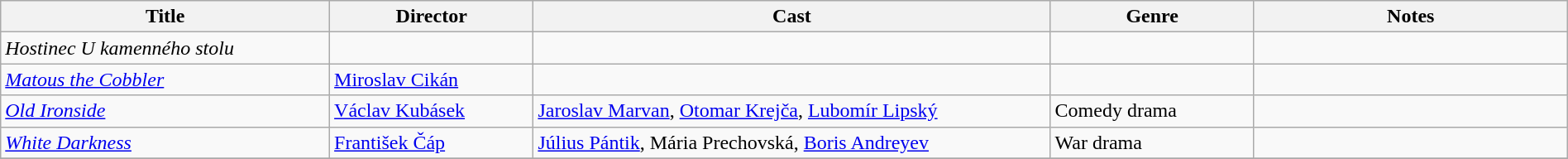<table class="wikitable" style="width:100%;">
<tr>
<th style="width:21%;">Title</th>
<th style="width:13%;">Director</th>
<th style="width:33%;">Cast</th>
<th style="width:13%;">Genre</th>
<th style="width:20%;">Notes</th>
</tr>
<tr>
<td><em>Hostinec U kamenného stolu</em></td>
<td></td>
<td></td>
<td></td>
<td></td>
</tr>
<tr>
<td><em><a href='#'>Matous the Cobbler</a></em></td>
<td><a href='#'>Miroslav Cikán</a></td>
<td></td>
<td></td>
<td></td>
</tr>
<tr>
<td><em><a href='#'>Old Ironside</a></em></td>
<td><a href='#'>Václav Kubásek</a></td>
<td><a href='#'>Jaroslav Marvan</a>, <a href='#'>Otomar Krejča</a>, <a href='#'>Lubomír Lipský</a></td>
<td>Comedy drama</td>
<td></td>
</tr>
<tr>
<td><em><a href='#'>White Darkness</a></em></td>
<td><a href='#'>František Čáp</a></td>
<td><a href='#'>Július Pántik</a>, Mária Prechovská, <a href='#'>Boris Andreyev</a></td>
<td>War drama</td>
<td></td>
</tr>
<tr>
</tr>
</table>
